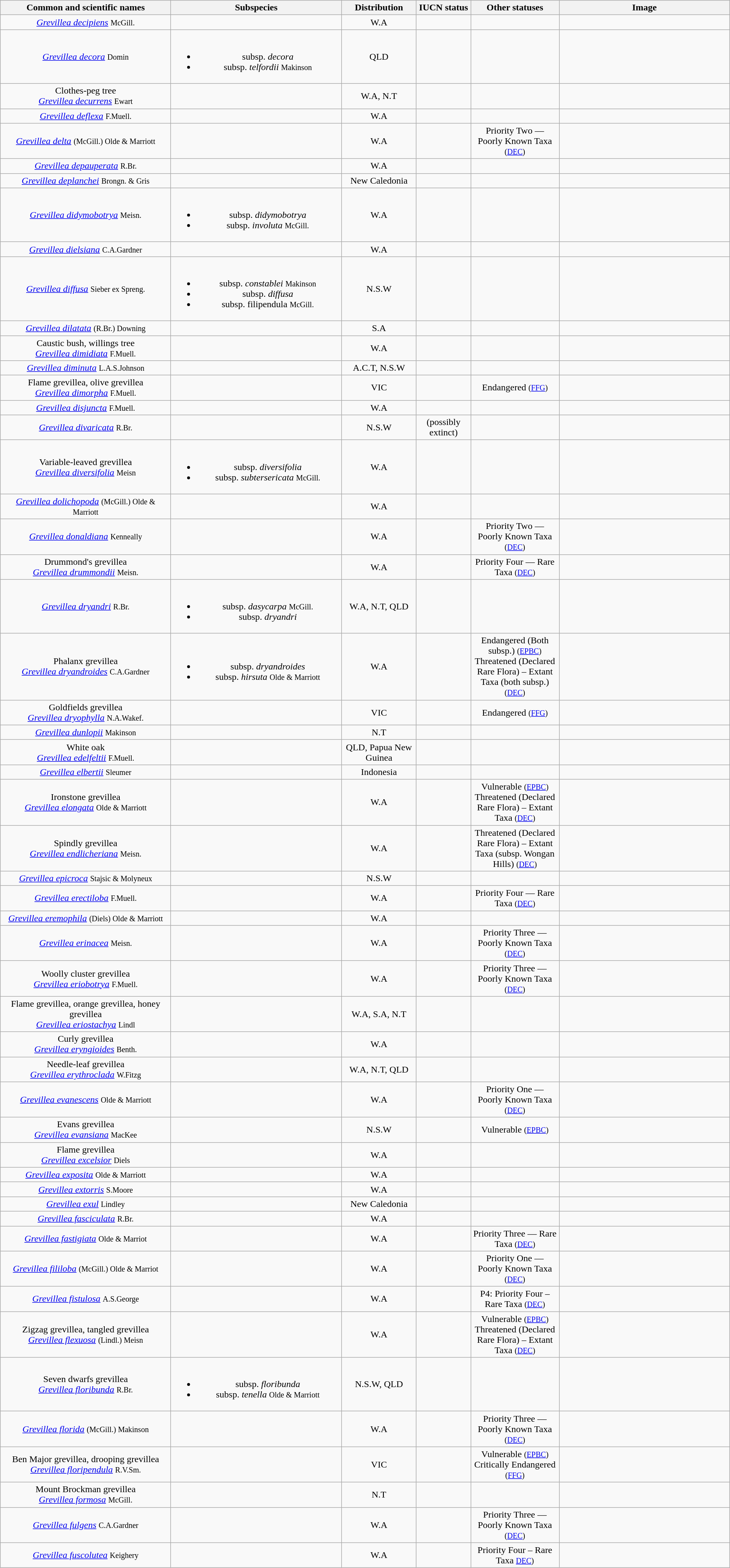<table class="wikitable mw-collapsible wikitable_hidable" style="width:100%;text-align:center">
<tr>
<th style=width:200px>Common and scientific names </th>
<th style=width:200px>Subspecies </th>
<th style=width:50px>Distribution </th>
<th style=width:50px>IUCN status </th>
<th style=width:100px>Other statuses </th>
<th style=width:200px>Image</th>
</tr>
<tr>
<td><em><a href='#'>Grevillea decipiens</a></em> <small>McGill.</small></td>
<td></td>
<td>W.A</td>
<td></td>
<td></td>
<td></td>
</tr>
<tr>
<td><em><a href='#'>Grevillea decora</a></em> <small>Domin</small></td>
<td><br><ul><li>subsp. <em>decora</em></li><li>subsp. <em>telfordii</em> <small>Makinson</small></li></ul></td>
<td>QLD</td>
<td></td>
<td></td>
<td></td>
</tr>
<tr>
<td>Clothes-peg tree<br><em><a href='#'>Grevillea decurrens</a></em> <small>Ewart</small></td>
<td></td>
<td>W.A, N.T</td>
<td></td>
<td></td>
<td></td>
</tr>
<tr>
<td><em><a href='#'>Grevillea deflexa</a></em> <small>F.Muell.</small></td>
<td></td>
<td>W.A</td>
<td></td>
<td></td>
<td></td>
</tr>
<tr>
<td><em><a href='#'>Grevillea delta</a></em> <small>(McGill.) Olde & Marriott</small></td>
<td></td>
<td>W.A</td>
<td></td>
<td>Priority Two — Poorly Known Taxa <small>(<a href='#'>DEC</a>)</small></td>
<td></td>
</tr>
<tr>
<td><em><a href='#'>Grevillea depauperata</a></em> <small>R.Br.</small></td>
<td></td>
<td>W.A</td>
<td></td>
<td></td>
<td></td>
</tr>
<tr>
<td><em><a href='#'>Grevillea deplanchei</a></em> <small>Brongn. & Gris</small></td>
<td></td>
<td>New Caledonia</td>
<td></td>
<td></td>
<td></td>
</tr>
<tr>
<td><em><a href='#'>Grevillea didymobotrya</a></em> <small>Meisn.</small></td>
<td><br><ul><li>subsp. <em>didymobotrya</em></li><li>subsp. <em>involuta</em> <small>McGill.</small></li></ul></td>
<td>W.A</td>
<td></td>
<td></td>
<td></td>
</tr>
<tr>
<td><em><a href='#'>Grevillea dielsiana</a></em> <small>C.A.Gardner</small></td>
<td></td>
<td>W.A</td>
<td></td>
<td></td>
<td></td>
</tr>
<tr>
<td><em><a href='#'>Grevillea diffusa</a></em> <small>Sieber ex Spreng.</small></td>
<td><br><ul><li>subsp. <em>constablei</em> <small>Makinson</small></li><li>subsp. <em>diffusa</em></li><li>subsp. filipendula <small>McGill.</small></li></ul></td>
<td>N.S.W</td>
<td></td>
<td></td>
<td></td>
</tr>
<tr>
<td><em><a href='#'>Grevillea dilatata</a></em> <small>(R.Br.) Downing</small></td>
<td></td>
<td>S.A</td>
<td></td>
<td></td>
<td></td>
</tr>
<tr>
<td>Caustic bush, willings tree<br><em><a href='#'>Grevillea dimidiata</a></em> <small>F.Muell.</small></td>
<td></td>
<td>W.A</td>
<td></td>
<td></td>
<td></td>
</tr>
<tr>
<td><em><a href='#'>Grevillea diminuta</a></em> <small>L.A.S.Johnson</small></td>
<td></td>
<td>A.C.T, N.S.W</td>
<td></td>
<td></td>
<td></td>
</tr>
<tr>
<td>Flame grevillea, olive grevillea<br><em><a href='#'>Grevillea dimorpha</a></em> <small>F.Muell.</small></td>
<td></td>
<td>VIC</td>
<td></td>
<td>Endangered <small>(<a href='#'>FFG</a>)</small></td>
<td></td>
</tr>
<tr>
<td><em><a href='#'>Grevillea disjuncta</a></em> <small>F.Muell.</small></td>
<td></td>
<td>W.A</td>
<td></td>
<td></td>
<td></td>
</tr>
<tr>
<td><em><a href='#'>Grevillea divaricata</a></em> <small>R.Br.</small></td>
<td></td>
<td>N.S.W</td>
<td> (possibly extinct)</td>
<td></td>
<td></td>
</tr>
<tr>
<td>Variable-leaved grevillea<br><em><a href='#'>Grevillea diversifolia</a></em> <small>Meisn</small></td>
<td><br><ul><li>subsp. <em>diversifolia</em></li><li>subsp. <em>subtersericata</em> <small>McGill.</small></li></ul></td>
<td>W.A</td>
<td></td>
<td></td>
<td></td>
</tr>
<tr>
<td><em><a href='#'>Grevillea dolichopoda</a></em> <small>(McGill.) Olde & Marriott</small></td>
<td></td>
<td>W.A</td>
<td></td>
<td></td>
<td></td>
</tr>
<tr>
<td><em><a href='#'>Grevillea donaldiana</a></em> <small>Kenneally</small></td>
<td></td>
<td>W.A</td>
<td></td>
<td>Priority Two — Poorly Known Taxa <small>(<a href='#'>DEC</a>)</small></td>
<td></td>
</tr>
<tr>
<td>Drummond's grevillea<br><em><a href='#'>Grevillea drummondii</a></em> <small>Meisn.</small></td>
<td></td>
<td>W.A</td>
<td></td>
<td>Priority Four — Rare Taxa <small>(<a href='#'>DEC</a>)</small></td>
<td></td>
</tr>
<tr>
<td><em><a href='#'>Grevillea dryandri</a></em> <small>R.Br.</small></td>
<td><br><ul><li>subsp. <em>dasycarpa</em> <small>McGill.</small></li><li>subsp. <em>dryandri</em></li></ul></td>
<td>W.A, N.T, QLD</td>
<td></td>
<td></td>
<td></td>
</tr>
<tr>
<td>Phalanx grevillea<br><em><a href='#'>Grevillea dryandroides</a></em> <small>C.A.Gardner</small></td>
<td><br><ul><li>subsp. <em>dryandroides</em></li><li>subsp. <em>hirsuta</em> <small>Olde & Marriott</small></li></ul></td>
<td>W.A</td>
<td></td>
<td>Endangered (Both subsp.) <small>(<a href='#'>EPBC</a>)</small><br>Threatened (Declared Rare Flora) – Extant Taxa (both subsp.) <small>(<a href='#'>DEC</a>)</small></td>
<td></td>
</tr>
<tr>
<td>Goldfields grevillea<br><em><a href='#'>Grevillea dryophylla</a></em> <small>N.A.Wakef.</small></td>
<td></td>
<td>VIC</td>
<td></td>
<td>Endangered <small>(<a href='#'>FFG</a>)</small></td>
<td></td>
</tr>
<tr>
<td><em><a href='#'>Grevillea dunlopii</a></em> <small>Makinson</small></td>
<td></td>
<td>N.T</td>
<td></td>
<td></td>
<td></td>
</tr>
<tr>
<td>White oak<br><em><a href='#'>Grevillea edelfeltii</a></em> <small>F.Muell.</small></td>
<td></td>
<td>QLD, Papua New Guinea</td>
<td></td>
<td></td>
<td></td>
</tr>
<tr>
<td><em><a href='#'>Grevillea elbertii</a></em> <small>Sleumer</small></td>
<td></td>
<td>Indonesia</td>
<td></td>
<td></td>
<td></td>
</tr>
<tr>
<td>Ironstone grevillea<br><em><a href='#'>Grevillea elongata</a></em> <small>Olde & Marriott</small></td>
<td></td>
<td>W.A</td>
<td></td>
<td>Vulnerable <small>(<a href='#'>EPBC</a>)</small><br>Threatened (Declared Rare Flora) – Extant Taxa <small>(<a href='#'>DEC</a>)</small></td>
<td></td>
</tr>
<tr>
<td>Spindly grevillea<br><em><a href='#'>Grevillea endlicheriana</a></em> <small>Meisn.</small></td>
<td></td>
<td>W.A</td>
<td></td>
<td>Threatened (Declared Rare Flora) – Extant Taxa (subsp. Wongan Hills) <small>(<a href='#'>DEC</a>)</small></td>
<td></td>
</tr>
<tr>
<td><em><a href='#'>Grevillea epicroca</a></em> <small>Stajsic & Molyneux</small></td>
<td></td>
<td>N.S.W</td>
<td></td>
<td></td>
<td></td>
</tr>
<tr>
<td><em><a href='#'>Grevillea erectiloba</a></em> <small>F.Muell.</small></td>
<td></td>
<td>W.A</td>
<td></td>
<td>Priority Four — Rare Taxa <small>(<a href='#'>DEC</a>)</small></td>
<td></td>
</tr>
<tr>
<td><em><a href='#'>Grevillea eremophila</a></em> <small>(Diels) Olde & Marriott</small></td>
<td></td>
<td>W.A</td>
<td></td>
<td></td>
<td></td>
</tr>
<tr>
<td><em><a href='#'>Grevillea erinacea</a></em> <small>Meisn.</small></td>
<td></td>
<td>W.A</td>
<td></td>
<td>Priority Three — Poorly Known Taxa <small>(<a href='#'>DEC</a>)</small></td>
<td></td>
</tr>
<tr>
<td>Woolly cluster grevillea<br><em><a href='#'>Grevillea eriobotrya</a></em> <small>F.Muell.</small></td>
<td></td>
<td>W.A</td>
<td></td>
<td>Priority Three — Poorly Known Taxa <small>(<a href='#'>DEC</a>)</small></td>
<td></td>
</tr>
<tr>
<td>Flame grevillea, orange grevillea, honey grevillea<br><em><a href='#'>Grevillea eriostachya</a></em> <small>Lindl</small></td>
<td></td>
<td>W.A, S.A, N.T</td>
<td></td>
<td></td>
<td></td>
</tr>
<tr>
<td>Curly grevillea<br><em><a href='#'>Grevillea eryngioides</a></em> <small>Benth.</small></td>
<td></td>
<td>W.A</td>
<td></td>
<td></td>
<td></td>
</tr>
<tr>
<td>Needle-leaf grevillea<br><em><a href='#'>Grevillea erythroclada</a></em> <small>W.Fitzg</small></td>
<td></td>
<td>W.A, N.T, QLD</td>
<td></td>
<td></td>
<td></td>
</tr>
<tr>
<td><em><a href='#'>Grevillea evanescens</a></em> <small>Olde & Marriott</small></td>
<td></td>
<td>W.A</td>
<td></td>
<td>Priority One — Poorly Known Taxa <small>(<a href='#'>DEC</a>)</small></td>
<td></td>
</tr>
<tr>
<td>Evans grevillea<br><em><a href='#'>Grevillea evansiana</a></em> <small>MacKee</small></td>
<td></td>
<td>N.S.W</td>
<td></td>
<td>Vulnerable <small>(<a href='#'>EPBC</a>)</small></td>
<td></td>
</tr>
<tr>
<td>Flame grevillea<br><em><a href='#'>Grevillea excelsior</a></em> <small>Diels</small></td>
<td></td>
<td>W.A</td>
<td></td>
<td></td>
<td></td>
</tr>
<tr>
<td><em><a href='#'>Grevillea exposita</a></em> <small>Olde & Marriott</small></td>
<td></td>
<td>W.A</td>
<td></td>
<td></td>
<td></td>
</tr>
<tr>
<td><em><a href='#'>Grevillea extorris</a></em> <small>S.Moore</small></td>
<td></td>
<td>W.A</td>
<td></td>
<td></td>
<td></td>
</tr>
<tr>
<td><em><a href='#'>Grevillea exul</a></em> <small>Lindley</small></td>
<td></td>
<td>New Caledonia</td>
<td></td>
<td></td>
<td></td>
</tr>
<tr>
<td><em><a href='#'>Grevillea fasciculata</a></em> <small>R.Br.</small></td>
<td></td>
<td>W.A</td>
<td></td>
<td></td>
<td></td>
</tr>
<tr>
<td><em><a href='#'>Grevillea fastigiata</a></em> <small>Olde & Marriot</small></td>
<td></td>
<td>W.A</td>
<td></td>
<td>Priority Three — Rare Taxa <small>(<a href='#'>DEC</a>)</small></td>
<td></td>
</tr>
<tr>
<td><em><a href='#'>Grevillea fililoba</a></em> <small>(McGill.) Olde & Marriot</small></td>
<td></td>
<td>W.A</td>
<td></td>
<td>Priority One — Poorly Known Taxa <small>(<a href='#'>DEC</a>)</small></td>
<td></td>
</tr>
<tr>
<td><em><a href='#'>Grevillea fistulosa</a></em> <small>A.S.George</small></td>
<td></td>
<td>W.A</td>
<td></td>
<td>P4: Priority Four – Rare Taxa <small>(<a href='#'>DEC</a>)</small></td>
<td></td>
</tr>
<tr>
<td>Zigzag grevillea, tangled grevillea<br><em><a href='#'>Grevillea flexuosa</a></em> <small>(Lindl.) Meisn</small></td>
<td></td>
<td>W.A</td>
<td></td>
<td>Vulnerable <small>(<a href='#'>EPBC</a>)</small><br>Threatened (Declared Rare Flora) – Extant Taxa <small>(<a href='#'>DEC</a>)</small></td>
<td></td>
</tr>
<tr>
<td>Seven dwarfs grevillea<br><em><a href='#'>Grevillea floribunda</a></em> <small>R.Br.</small></td>
<td><br><ul><li>subsp. <em>floribunda</em></li><li>subsp. <em>tenella</em> <small>Olde & Marriott</small></li></ul></td>
<td>N.S.W, QLD</td>
<td></td>
<td></td>
<td></td>
</tr>
<tr>
<td><em><a href='#'>Grevillea florida</a></em> <small>(McGill.) Makinson</small></td>
<td></td>
<td>W.A</td>
<td></td>
<td>Priority Three — Poorly Known Taxa <small>(<a href='#'>DEC</a>)</small></td>
<td></td>
</tr>
<tr>
<td>Ben Major grevillea, drooping grevillea<br><em><a href='#'>Grevillea floripendula</a></em> <small>R.V.Sm.</small></td>
<td></td>
<td>VIC</td>
<td></td>
<td>Vulnerable <small>(<a href='#'>EPBC</a>)</small><br>Critically Endangered <small>(<a href='#'>FFG</a>)</small></td>
<td></td>
</tr>
<tr>
<td>Mount Brockman grevillea<br><em><a href='#'>Grevillea formosa</a></em> <small>McGill.</small></td>
<td></td>
<td>N.T</td>
<td></td>
<td></td>
<td></td>
</tr>
<tr>
<td><em><a href='#'>Grevillea fulgens</a></em> <small>C.A.Gardner</small></td>
<td></td>
<td>W.A</td>
<td></td>
<td>Priority Three — Poorly Known Taxa <small>(<a href='#'>DEC</a>)</small></td>
<td></td>
</tr>
<tr>
<td><em><a href='#'>Grevillea fuscolutea</a></em> <small>Keighery</small></td>
<td></td>
<td>W.A</td>
<td></td>
<td>Priority Four – Rare Taxa <small><a href='#'>DEC</a>)</small></td>
<td></td>
</tr>
</table>
